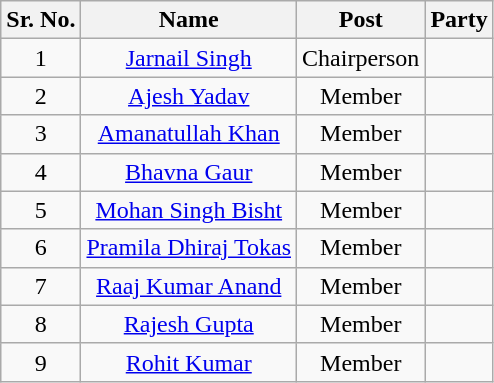<table class="wikitable sortable">
<tr>
<th>Sr. No.</th>
<th>Name</th>
<th>Post</th>
<th colspan="2">Party</th>
</tr>
<tr align="center">
<td>1</td>
<td><a href='#'>Jarnail Singh</a></td>
<td>Chairperson</td>
<td></td>
</tr>
<tr align="center">
<td>2</td>
<td><a href='#'>Ajesh Yadav</a></td>
<td>Member</td>
<td></td>
</tr>
<tr align="center">
<td>3</td>
<td><a href='#'>Amanatullah Khan</a></td>
<td>Member</td>
<td></td>
</tr>
<tr align="center">
<td>4</td>
<td><a href='#'>Bhavna Gaur</a></td>
<td>Member</td>
<td></td>
</tr>
<tr align="center">
<td>5</td>
<td><a href='#'>Mohan Singh Bisht</a></td>
<td>Member</td>
<td></td>
</tr>
<tr align="center">
<td>6</td>
<td><a href='#'>Pramila Dhiraj Tokas</a></td>
<td>Member</td>
<td></td>
</tr>
<tr align="center">
<td>7</td>
<td><a href='#'>Raaj Kumar Anand</a></td>
<td>Member</td>
<td></td>
</tr>
<tr align="center">
<td>8</td>
<td><a href='#'>Rajesh Gupta</a></td>
<td>Member</td>
<td></td>
</tr>
<tr align="center">
<td>9</td>
<td><a href='#'>Rohit Kumar</a></td>
<td>Member</td>
<td></td>
</tr>
</table>
